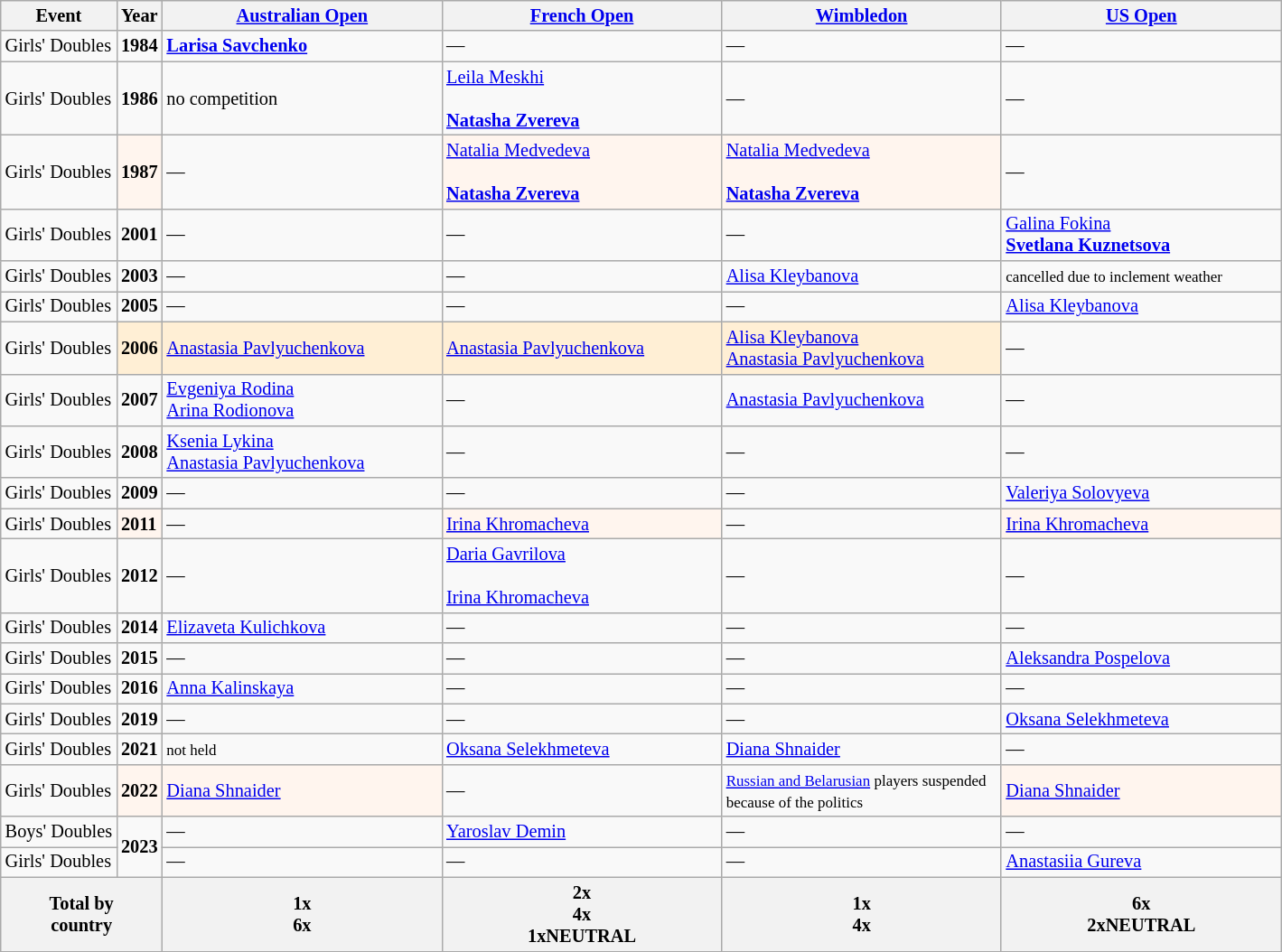<table class="wikitable sortable" style="font-size: 85%">
<tr>
<th>Event</th>
<th>Year</th>
<th width=200><a href='#'>Australian Open</a></th>
<th width=200><a href='#'>French Open</a></th>
<th width=200><a href='#'>Wimbledon</a></th>
<th width=200><a href='#'>US Open</a></th>
</tr>
<tr>
<td>Girls' Doubles</td>
<td><strong>1984</strong></td>
<td> <strong><a href='#'>Larisa Savchenko</a></strong>  <br> </td>
<td>—</td>
<td>—</td>
<td>—</td>
</tr>
<tr>
<td>Girls' Doubles</td>
<td><strong>1986</strong></td>
<td>no competition</td>
<td> <a href='#'>Leila Meskhi</a>  <br> <br> <strong><a href='#'>Natasha Zvereva</a></strong>  <br> </td>
<td>—</td>
<td>—</td>
</tr>
<tr>
<td>Girls' Doubles</td>
<td bgcolor="#FFF5EE"><strong>1987</strong></td>
<td>—</td>
<td bgcolor="#FFF5EE"> <a href='#'>Natalia Medvedeva</a>  <br> <br> <strong><a href='#'>Natasha Zvereva</a></strong>  <br> </td>
<td bgcolor="#FFF5EE"> <a href='#'>Natalia Medvedeva</a>  <br> <br> <strong><a href='#'>Natasha Zvereva</a></strong>  <br> </td>
<td>—</td>
</tr>
<tr>
<td>Girls' Doubles</td>
<td><strong>2001</strong></td>
<td>—</td>
<td>—</td>
<td>—</td>
<td> <a href='#'>Galina Fokina</a><br> <strong><a href='#'>Svetlana Kuznetsova</a></strong></td>
</tr>
<tr>
<td>Girls' Doubles</td>
<td><strong>2003</strong></td>
<td>—</td>
<td>—</td>
<td> <a href='#'>Alisa Kleybanova</a></td>
<td><small>cancelled due to inclement weather</small></td>
</tr>
<tr>
<td>Girls' Doubles</td>
<td><strong>2005</strong></td>
<td>—</td>
<td>—</td>
<td>—</td>
<td> <a href='#'>Alisa Kleybanova</a></td>
</tr>
<tr>
<td>Girls' Doubles</td>
<td bgcolor="FFEFD5"><strong>2006</strong></td>
<td bgcolor="FFEFD5"> <a href='#'>Anastasia Pavlyuchenkova</a></td>
<td bgcolor="FFEFD5"> <a href='#'>Anastasia Pavlyuchenkova</a></td>
<td bgcolor="FFEFD5"> <a href='#'>Alisa Kleybanova</a><br> <a href='#'>Anastasia Pavlyuchenkova</a></td>
<td>—</td>
</tr>
<tr>
<td>Girls' Doubles</td>
<td><strong>2007</strong></td>
<td> <a href='#'>Evgeniya Rodina</a><br> <a href='#'>Arina Rodionova</a>  <br> </td>
<td>—</td>
<td> <a href='#'>Anastasia Pavlyuchenkova</a></td>
<td>—</td>
</tr>
<tr>
<td>Girls' Doubles</td>
<td><strong>2008</strong></td>
<td> <a href='#'>Ksenia Lykina</a><br> <a href='#'>Anastasia Pavlyuchenkova</a></td>
<td>—</td>
<td>—</td>
<td>—</td>
</tr>
<tr>
<td>Girls' Doubles</td>
<td><strong>2009</strong></td>
<td>—</td>
<td>—</td>
<td>—</td>
<td> <a href='#'>Valeriya Solovyeva</a></td>
</tr>
<tr>
<td>Girls' Doubles</td>
<td bgcolor="#FFF5EE"><strong>2011</strong></td>
<td>—</td>
<td bgcolor="#FFF5EE"> <a href='#'>Irina Khromacheva</a></td>
<td>—</td>
<td bgcolor="#FFF5EE"> <a href='#'>Irina Khromacheva</a></td>
</tr>
<tr>
<td>Girls' Doubles</td>
<td><strong>2012</strong></td>
<td>—</td>
<td> <a href='#'>Daria Gavrilova</a> <br>  <br>  <a href='#'>Irina Khromacheva</a></td>
<td>—</td>
<td>—</td>
</tr>
<tr>
<td>Girls' Doubles</td>
<td><strong>2014</strong></td>
<td> <a href='#'>Elizaveta Kulichkova</a></td>
<td>—</td>
<td>—</td>
<td>—</td>
</tr>
<tr>
<td>Girls' Doubles</td>
<td><strong>2015</strong></td>
<td>—</td>
<td>—</td>
<td>—</td>
<td> <a href='#'>Aleksandra Pospelova</a></td>
</tr>
<tr>
<td>Girls' Doubles</td>
<td><strong>2016</strong></td>
<td> <a href='#'>Anna Kalinskaya</a></td>
<td>—</td>
<td>—</td>
<td>—</td>
</tr>
<tr>
<td>Girls' Doubles</td>
<td><strong>2019</strong></td>
<td>—</td>
<td>—</td>
<td>—</td>
<td> <a href='#'>Oksana Selekhmeteva</a></td>
</tr>
<tr>
<td>Girls' Doubles</td>
<td><strong>2021</strong></td>
<td><small>not held</small></td>
<td> <a href='#'>Oksana Selekhmeteva</a></td>
<td> <a href='#'>Diana Shnaider</a></td>
<td>—</td>
</tr>
<tr>
<td>Girls' Doubles</td>
<td bgcolor="#FFF5EE"><strong>2022</strong></td>
<td bgcolor="#FFF5EE"> <a href='#'>Diana Shnaider</a></td>
<td>—</td>
<td><small> <a href='#'>Russian and Belarusian</a> players suspended because of the politics</small></td>
<td bgcolor="#FFF5EE"> <a href='#'>Diana Shnaider</a></td>
</tr>
<tr>
<td>Boys' Doubles</td>
<td rowspan="2"><strong>2023</strong></td>
<td>—</td>
<td> <a href='#'>Yaroslav Demin</a></td>
<td>—</td>
<td>—</td>
</tr>
<tr>
<td>Girls' Doubles</td>
<td>—</td>
<td>—</td>
<td>—</td>
<td> <a href='#'>Anastasiia Gureva</a></td>
</tr>
<tr>
<th colspan=2>Total by<br> country</th>
<th>1x<br>6x</th>
<th>2x<br> 4x<br>1xNEUTRAL</th>
<th>1x<br> 4x</th>
<th>6x<br>2xNEUTRAL</th>
</tr>
<tr>
</tr>
</table>
